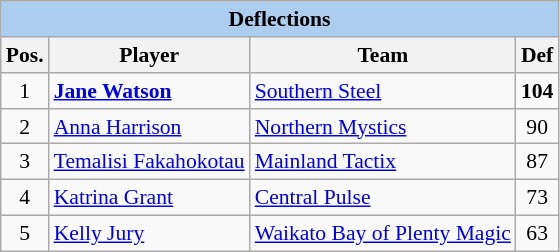<table class="wikitable"  style="float:left; font-size:90%;">
<tr>
<th colspan=4 style=background:#ABCDEF>Deflections</th>
</tr>
<tr>
<th>Pos.</th>
<th>Player</th>
<th>Team</th>
<th>Def</th>
</tr>
<tr>
<td align=center>1</td>
<td><strong><a href='#'>Jane Watson</a></strong></td>
<td><a href='#'>Southern Steel</a></td>
<td align=center><strong>104</strong></td>
</tr>
<tr>
<td align=center>2</td>
<td><a href='#'>Anna Harrison</a></td>
<td><a href='#'>Northern Mystics</a></td>
<td align=center>90</td>
</tr>
<tr>
<td align=center>3</td>
<td><a href='#'>Temalisi Fakahokotau</a></td>
<td><a href='#'>Mainland Tactix</a></td>
<td align=center>87</td>
</tr>
<tr>
<td align=center>4</td>
<td><a href='#'>Katrina Grant</a></td>
<td><a href='#'>Central Pulse</a></td>
<td align=center>73</td>
</tr>
<tr>
<td align=center>5</td>
<td><a href='#'>Kelly Jury</a></td>
<td><a href='#'>Waikato Bay of Plenty Magic</a></td>
<td align=center>63</td>
</tr>
</table>
